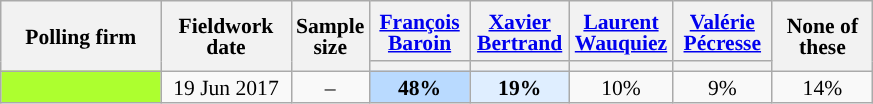<table class="wikitable sortable" style="text-align:center;font-size:90%;line-height:14px;">
<tr style="height:40px;">
<th style="width:100px;" rowspan="2">Polling firm</th>
<th style="width:80px;" rowspan="2">Fieldwork date</th>
<th style="width:35px;" rowspan="2">Sample<br>size</th>
<th class="unsortable" style="width:60px;"><a href='#'>François Baroin</a></th>
<th class="unsortable" style="width:60px;"><a href='#'>Xavier Bertrand</a></th>
<th class="unsortable" style="width:60px;"><a href='#'>Laurent Wauquiez</a></th>
<th class="unsortable" style="width:60px;"><a href='#'>Valérie Pécresse</a></th>
<th class="unsortable" style="width:60px;" rowspan="2">None of these</th>
</tr>
<tr>
<th style="background:"></th>
<th style="background:"></th>
<th style="background:"></th>
<th style="background:"></th>
</tr>
<tr>
<td style="background:GreenYellow;"></td>
<td data-sort-value="2017-06-19">19 Jun 2017</td>
<td>–</td>
<td style="background:#B9DAFF;"><strong>48%</strong></td>
<td style="background:#DFEEFF;"><strong>19%</strong></td>
<td>10%</td>
<td>9%</td>
<td>14%</td>
</tr>
</table>
